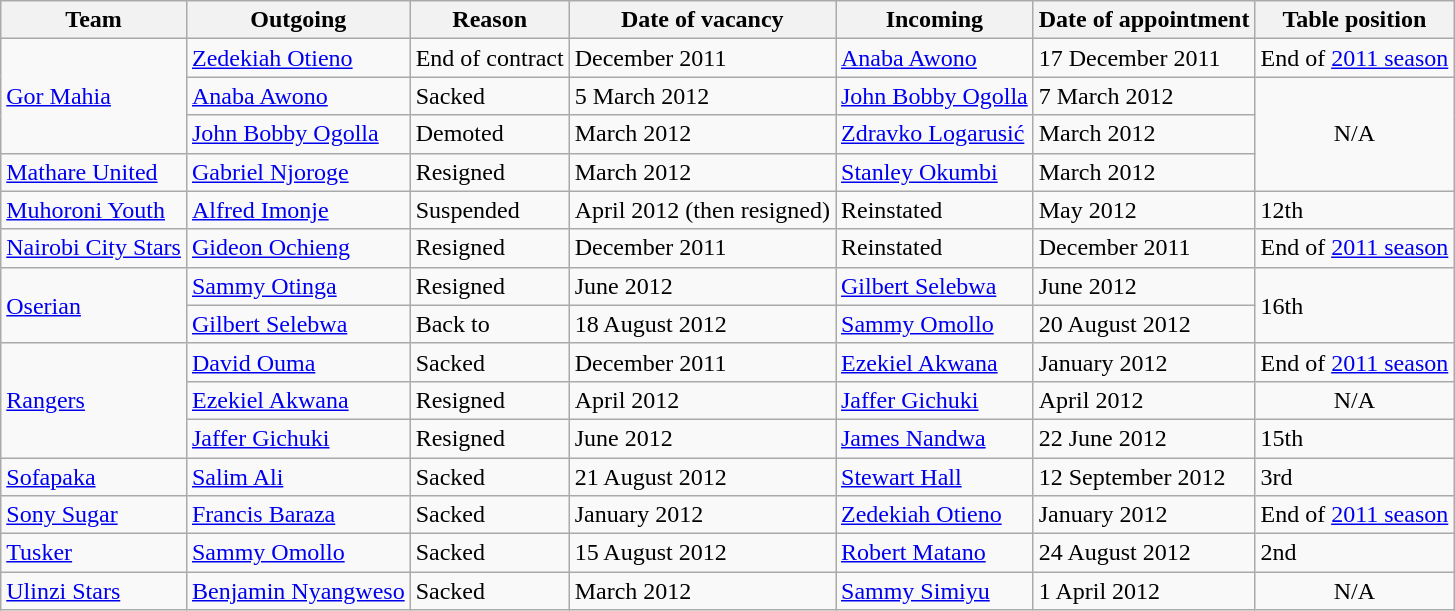<table class="wikitable sortable">
<tr>
<th>Team</th>
<th>Outgoing</th>
<th>Reason</th>
<th>Date of vacancy</th>
<th>Incoming</th>
<th>Date of appointment</th>
<th>Table position</th>
</tr>
<tr>
<td rowspan="3"><a href='#'>Gor Mahia</a></td>
<td> <a href='#'>Zedekiah Otieno</a></td>
<td>End of contract</td>
<td>December 2011</td>
<td> <a href='#'>Anaba Awono</a></td>
<td>17 December 2011</td>
<td>End of <a href='#'>2011 season</a></td>
</tr>
<tr>
<td> <a href='#'>Anaba Awono</a></td>
<td>Sacked</td>
<td>5 March 2012</td>
<td> <a href='#'>John Bobby Ogolla</a></td>
<td>7 March 2012</td>
<td rowspan="3" style="text-align:center;">N/A</td>
</tr>
<tr>
<td> <a href='#'>John Bobby Ogolla</a></td>
<td>Demoted</td>
<td>March 2012</td>
<td> <a href='#'>Zdravko Logarusić</a></td>
<td>March 2012</td>
</tr>
<tr>
<td><a href='#'>Mathare United</a></td>
<td> <a href='#'>Gabriel Njoroge</a></td>
<td>Resigned</td>
<td>March 2012</td>
<td> <a href='#'>Stanley Okumbi</a></td>
<td>March 2012</td>
</tr>
<tr>
<td><a href='#'>Muhoroni Youth</a></td>
<td> <a href='#'>Alfred Imonje</a></td>
<td>Suspended</td>
<td>April 2012 (then resigned)</td>
<td>Reinstated</td>
<td>May 2012</td>
<td>12th</td>
</tr>
<tr>
<td><a href='#'>Nairobi City Stars</a></td>
<td> <a href='#'>Gideon Ochieng</a></td>
<td>Resigned</td>
<td>December 2011</td>
<td>Reinstated</td>
<td>December 2011</td>
<td>End of <a href='#'>2011 season</a></td>
</tr>
<tr>
<td rowspan="2"><a href='#'>Oserian</a></td>
<td> <a href='#'>Sammy Otinga</a></td>
<td>Resigned</td>
<td>June 2012</td>
<td> <a href='#'>Gilbert Selebwa</a></td>
<td>June 2012</td>
<td rowspan="2">16th</td>
</tr>
<tr>
<td> <a href='#'>Gilbert Selebwa</a></td>
<td>Back to </td>
<td>18 August 2012</td>
<td> <a href='#'>Sammy Omollo</a></td>
<td>20 August 2012</td>
</tr>
<tr>
<td rowspan="3"><a href='#'>Rangers</a></td>
<td> <a href='#'>David Ouma</a></td>
<td>Sacked</td>
<td>December 2011</td>
<td> <a href='#'>Ezekiel Akwana</a></td>
<td>January 2012</td>
<td>End of <a href='#'>2011 season</a></td>
</tr>
<tr>
<td> <a href='#'>Ezekiel Akwana</a></td>
<td>Resigned</td>
<td>April 2012</td>
<td> <a href='#'>Jaffer Gichuki</a></td>
<td>April 2012</td>
<td style="text-align:center;">N/A</td>
</tr>
<tr>
<td> <a href='#'>Jaffer Gichuki</a></td>
<td>Resigned</td>
<td>June 2012</td>
<td> <a href='#'>James Nandwa</a></td>
<td>22 June 2012</td>
<td>15th</td>
</tr>
<tr>
<td><a href='#'>Sofapaka</a></td>
<td> <a href='#'>Salim Ali</a></td>
<td>Sacked</td>
<td>21 August 2012</td>
<td> <a href='#'>Stewart Hall</a></td>
<td>12 September 2012</td>
<td>3rd</td>
</tr>
<tr>
<td><a href='#'>Sony Sugar</a></td>
<td> <a href='#'>Francis Baraza</a></td>
<td>Sacked</td>
<td>January 2012</td>
<td> <a href='#'>Zedekiah Otieno</a></td>
<td>January 2012</td>
<td>End of <a href='#'>2011 season</a></td>
</tr>
<tr>
<td><a href='#'>Tusker</a></td>
<td> <a href='#'>Sammy Omollo</a></td>
<td>Sacked</td>
<td>15 August 2012</td>
<td> <a href='#'>Robert Matano</a></td>
<td>24 August 2012</td>
<td>2nd</td>
</tr>
<tr>
<td><a href='#'>Ulinzi Stars</a></td>
<td> <a href='#'>Benjamin Nyangweso</a></td>
<td>Sacked</td>
<td>March 2012</td>
<td> <a href='#'>Sammy Simiyu</a></td>
<td>1 April 2012</td>
<td style="text-align:center;">N/A</td>
</tr>
</table>
